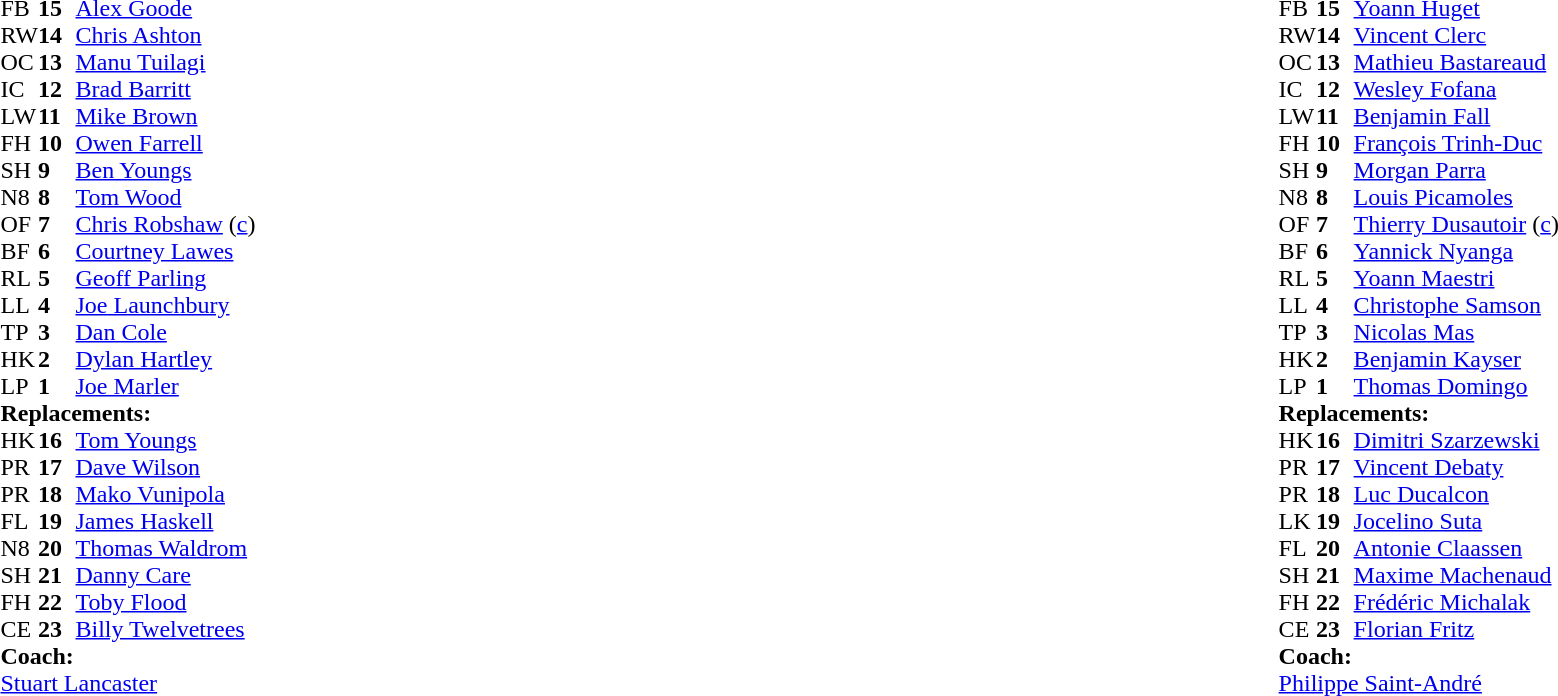<table style="width:100%">
<tr>
<td style="vertical-align:top;width:50%"><br><table cellspacing="0" cellpadding="0">
<tr>
<th width="25"></th>
<th width="25"></th>
</tr>
<tr>
<td>FB</td>
<td><strong>15</strong></td>
<td><a href='#'>Alex Goode</a></td>
</tr>
<tr>
<td>RW</td>
<td><strong>14</strong></td>
<td><a href='#'>Chris Ashton</a></td>
</tr>
<tr>
<td>OC</td>
<td><strong>13</strong></td>
<td><a href='#'>Manu Tuilagi</a></td>
</tr>
<tr>
<td>IC</td>
<td><strong>12</strong></td>
<td><a href='#'>Brad Barritt</a></td>
</tr>
<tr>
<td>LW</td>
<td><strong>11</strong></td>
<td><a href='#'>Mike Brown</a></td>
</tr>
<tr>
<td>FH</td>
<td><strong>10</strong></td>
<td><a href='#'>Owen Farrell</a></td>
<td></td>
<td></td>
</tr>
<tr>
<td>SH</td>
<td><strong>9</strong></td>
<td><a href='#'>Ben Youngs</a></td>
<td></td>
<td></td>
</tr>
<tr>
<td>N8</td>
<td><strong>8</strong></td>
<td><a href='#'>Tom Wood</a></td>
</tr>
<tr>
<td>OF</td>
<td><strong>7</strong></td>
<td><a href='#'>Chris Robshaw</a> (<a href='#'>c</a>)</td>
</tr>
<tr>
<td>BF</td>
<td><strong>6</strong></td>
<td><a href='#'>Courtney Lawes</a></td>
<td></td>
<td></td>
</tr>
<tr>
<td>RL</td>
<td><strong>5</strong></td>
<td><a href='#'>Geoff Parling</a></td>
</tr>
<tr>
<td>LL</td>
<td><strong>4</strong></td>
<td><a href='#'>Joe Launchbury</a></td>
</tr>
<tr>
<td>TP</td>
<td><strong>3</strong></td>
<td><a href='#'>Dan Cole</a></td>
<td></td>
</tr>
<tr>
<td>HK</td>
<td><strong>2</strong></td>
<td><a href='#'>Dylan Hartley</a></td>
<td></td>
<td></td>
</tr>
<tr>
<td>LP</td>
<td><strong>1</strong></td>
<td><a href='#'>Joe Marler</a></td>
<td></td>
<td></td>
</tr>
<tr>
<td colspan=3><strong>Replacements:</strong></td>
</tr>
<tr>
<td>HK</td>
<td><strong>16</strong></td>
<td><a href='#'>Tom Youngs</a></td>
<td></td>
<td></td>
</tr>
<tr>
<td>PR</td>
<td><strong>17</strong></td>
<td><a href='#'>Dave Wilson</a></td>
</tr>
<tr>
<td>PR</td>
<td><strong>18</strong></td>
<td><a href='#'>Mako Vunipola</a></td>
<td></td>
<td></td>
</tr>
<tr>
<td>FL</td>
<td><strong>19</strong></td>
<td><a href='#'>James Haskell</a></td>
<td></td>
<td></td>
</tr>
<tr>
<td>N8</td>
<td><strong>20</strong></td>
<td><a href='#'>Thomas Waldrom</a></td>
</tr>
<tr>
<td>SH</td>
<td><strong>21</strong></td>
<td><a href='#'>Danny Care</a></td>
<td></td>
<td></td>
</tr>
<tr>
<td>FH</td>
<td><strong>22</strong></td>
<td><a href='#'>Toby Flood</a></td>
<td></td>
<td></td>
</tr>
<tr>
<td>CE</td>
<td><strong>23</strong></td>
<td><a href='#'>Billy Twelvetrees</a></td>
</tr>
<tr>
<td colspan=3><strong>Coach:</strong></td>
</tr>
<tr>
<td colspan="4"> <a href='#'>Stuart Lancaster</a></td>
</tr>
</table>
</td>
<td valign="top"></td>
<td style="vertical-align:top;width:50%"><br><table cellspacing="0" cellpadding="0" style="margin:auto">
<tr>
<th width="25"></th>
<th width="25"></th>
</tr>
<tr>
<td>FB</td>
<td><strong>15</strong></td>
<td><a href='#'>Yoann Huget</a></td>
</tr>
<tr>
<td>RW</td>
<td><strong>14</strong></td>
<td><a href='#'>Vincent Clerc</a></td>
</tr>
<tr>
<td>OC</td>
<td><strong>13</strong></td>
<td><a href='#'>Mathieu Bastareaud</a></td>
<td></td>
<td></td>
</tr>
<tr>
<td>IC</td>
<td><strong>12</strong></td>
<td><a href='#'>Wesley Fofana</a></td>
</tr>
<tr>
<td>LW</td>
<td><strong>11</strong></td>
<td><a href='#'>Benjamin Fall</a></td>
</tr>
<tr>
<td>FH</td>
<td><strong>10</strong></td>
<td><a href='#'>François Trinh-Duc</a></td>
<td></td>
<td></td>
</tr>
<tr>
<td>SH</td>
<td><strong>9</strong></td>
<td><a href='#'>Morgan Parra</a></td>
<td></td>
<td></td>
</tr>
<tr>
<td>N8</td>
<td><strong>8</strong></td>
<td><a href='#'>Louis Picamoles</a></td>
</tr>
<tr>
<td>OF</td>
<td><strong>7</strong></td>
<td><a href='#'>Thierry Dusautoir</a> (<a href='#'>c</a>)</td>
</tr>
<tr>
<td>BF</td>
<td><strong>6</strong></td>
<td><a href='#'>Yannick Nyanga</a></td>
<td></td>
<td></td>
</tr>
<tr>
<td>RL</td>
<td><strong>5</strong></td>
<td><a href='#'>Yoann Maestri</a></td>
</tr>
<tr>
<td>LL</td>
<td><strong>4</strong></td>
<td><a href='#'>Christophe Samson</a></td>
<td></td>
<td></td>
</tr>
<tr>
<td>TP</td>
<td><strong>3</strong></td>
<td><a href='#'>Nicolas Mas</a></td>
<td></td>
<td></td>
</tr>
<tr>
<td>HK</td>
<td><strong>2</strong></td>
<td><a href='#'>Benjamin Kayser</a></td>
<td></td>
<td></td>
</tr>
<tr>
<td>LP</td>
<td><strong>1</strong></td>
<td><a href='#'>Thomas Domingo</a></td>
<td></td>
<td></td>
</tr>
<tr>
<td colspan=3><strong>Replacements:</strong></td>
</tr>
<tr>
<td>HK</td>
<td><strong>16</strong></td>
<td><a href='#'>Dimitri Szarzewski</a></td>
<td></td>
<td></td>
</tr>
<tr>
<td>PR</td>
<td><strong>17</strong></td>
<td><a href='#'>Vincent Debaty</a></td>
<td></td>
<td></td>
</tr>
<tr>
<td>PR</td>
<td><strong>18</strong></td>
<td><a href='#'>Luc Ducalcon</a></td>
<td></td>
<td></td>
</tr>
<tr>
<td>LK</td>
<td><strong>19</strong></td>
<td><a href='#'>Jocelino Suta</a></td>
<td></td>
<td></td>
</tr>
<tr>
<td>FL</td>
<td><strong>20</strong></td>
<td><a href='#'>Antonie Claassen</a></td>
<td></td>
<td></td>
</tr>
<tr>
<td>SH</td>
<td><strong>21</strong></td>
<td><a href='#'>Maxime Machenaud</a></td>
<td></td>
<td></td>
</tr>
<tr>
<td>FH</td>
<td><strong>22</strong></td>
<td><a href='#'>Frédéric Michalak</a></td>
<td></td>
<td></td>
</tr>
<tr>
<td>CE</td>
<td><strong>23</strong></td>
<td><a href='#'>Florian Fritz</a></td>
<td></td>
<td></td>
</tr>
<tr>
<td colspan=3><strong>Coach:</strong></td>
</tr>
<tr>
<td colspan="4"> <a href='#'>Philippe Saint-André</a></td>
</tr>
</table>
</td>
</tr>
</table>
